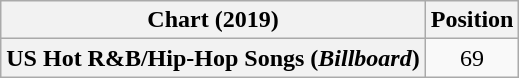<table class="wikitable plainrowheaders" style="text-align:center">
<tr>
<th scope="col">Chart (2019)</th>
<th scope="col">Position</th>
</tr>
<tr>
<th scope="row">US Hot R&B/Hip-Hop Songs (<em>Billboard</em>)</th>
<td>69</td>
</tr>
</table>
